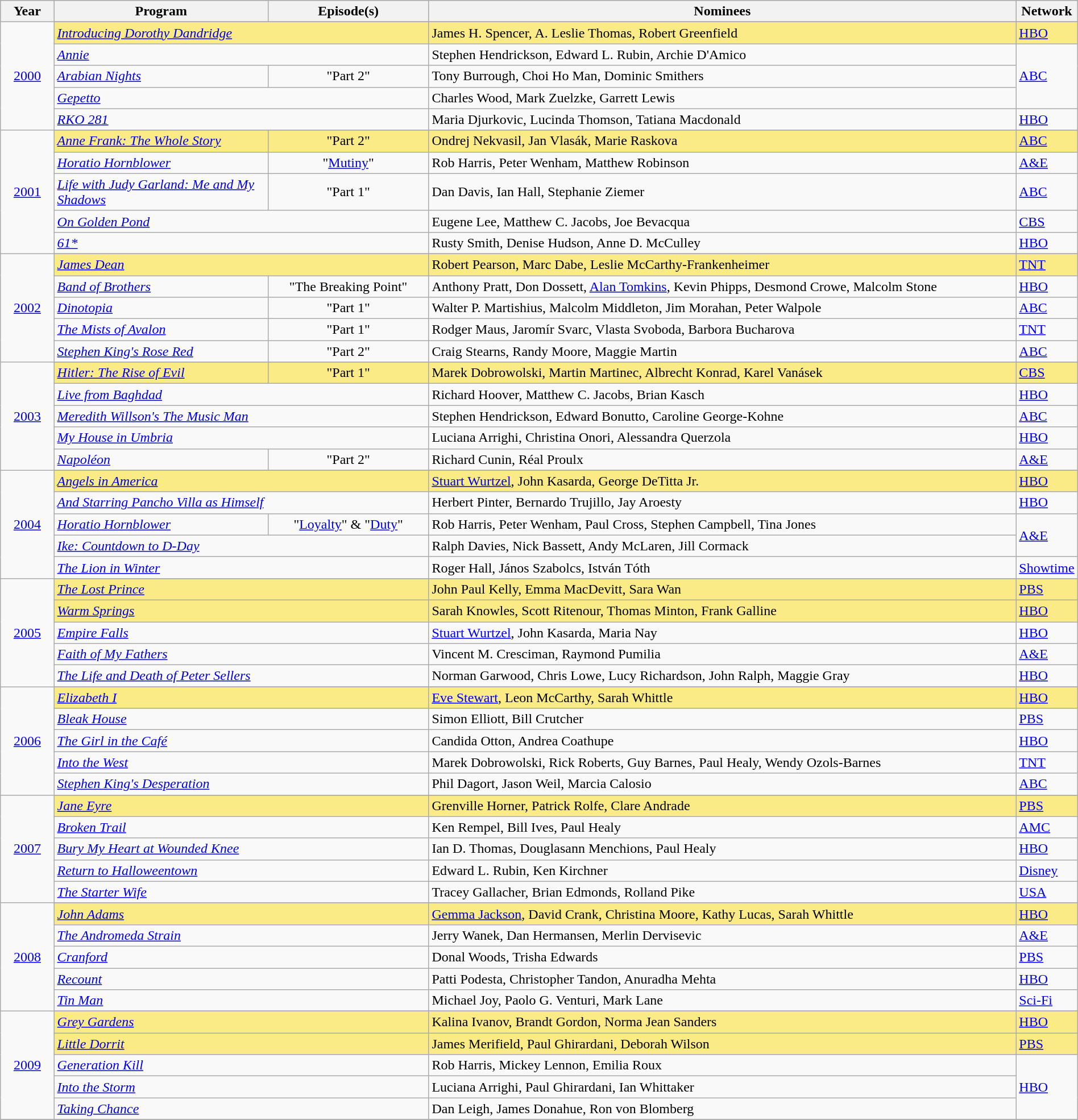<table class="wikitable" style="width:100%">
<tr bgcolor="#bebebe">
<th width="5%">Year</th>
<th width="20%">Program</th>
<th width="15%">Episode(s)</th>
<th width="55%">Nominees</th>
<th width="5%">Network</th>
</tr>
<tr>
<td rowspan=6 style="text-align:center"><a href='#'>2000</a><br></td>
</tr>
<tr style="background:#FAEB86">
<td colspan=2><em><a href='#'>Introducing Dorothy Dandridge</a></em></td>
<td>James H. Spencer, A. Leslie Thomas, Robert Greenfield</td>
<td><a href='#'>HBO</a></td>
</tr>
<tr>
<td colspan=2><em><a href='#'>Annie</a></em></td>
<td>Stephen Hendrickson, Edward L. Rubin, Archie D'Amico</td>
<td rowspan=3><a href='#'>ABC</a></td>
</tr>
<tr>
<td><em><a href='#'>Arabian Nights</a></em></td>
<td align=center>"Part 2"</td>
<td>Tony Burrough, Choi Ho Man, Dominic Smithers</td>
</tr>
<tr>
<td colspan=2><em><a href='#'>Gepetto</a></em></td>
<td>Charles Wood, Mark Zuelzke, Garrett Lewis</td>
</tr>
<tr>
<td colspan=2><em><a href='#'>RKO 281</a></em></td>
<td>Maria Djurkovic, Lucinda Thomson, Tatiana Macdonald</td>
<td><a href='#'>HBO</a></td>
</tr>
<tr>
<td rowspan=6 style="text-align:center"><a href='#'>2001</a><br></td>
</tr>
<tr style="background:#FAEB86">
<td><em><a href='#'>Anne Frank: The Whole Story</a></em></td>
<td align=center>"Part 2"</td>
<td>Ondrej Nekvasil, Jan Vlasák, Marie Raskova</td>
<td><a href='#'>ABC</a></td>
</tr>
<tr>
<td><em><a href='#'>Horatio Hornblower</a></em></td>
<td align=center>"<a href='#'>Mutiny</a>"</td>
<td>Rob Harris, Peter Wenham, Matthew Robinson</td>
<td><a href='#'>A&E</a></td>
</tr>
<tr>
<td><em><a href='#'>Life with Judy Garland: Me and My Shadows</a></em></td>
<td align=center>"Part 1"</td>
<td>Dan Davis, Ian Hall, Stephanie Ziemer</td>
<td><a href='#'>ABC</a></td>
</tr>
<tr>
<td colspan=2><em><a href='#'>On Golden Pond</a></em></td>
<td>Eugene Lee, Matthew C. Jacobs, Joe Bevacqua</td>
<td><a href='#'>CBS</a></td>
</tr>
<tr>
<td colspan=2><em><a href='#'>61*</a></em></td>
<td>Rusty Smith, Denise Hudson, Anne D. McCulley</td>
<td><a href='#'>HBO</a></td>
</tr>
<tr>
<td rowspan=6 style="text-align:center"><a href='#'>2002</a><br></td>
</tr>
<tr style="background:#FAEB86">
<td colspan=2><em><a href='#'>James Dean</a></em></td>
<td>Robert Pearson, Marc Dabe, Leslie McCarthy-Frankenheimer</td>
<td><a href='#'>TNT</a></td>
</tr>
<tr>
<td><em><a href='#'>Band of Brothers</a></em></td>
<td align=center>"The Breaking Point"</td>
<td>Anthony Pratt, Don Dossett, <a href='#'>Alan Tomkins</a>, Kevin Phipps, Desmond Crowe, Malcolm Stone</td>
<td><a href='#'>HBO</a></td>
</tr>
<tr>
<td><em><a href='#'>Dinotopia</a></em></td>
<td align=center>"Part 1"</td>
<td>Walter P. Martishius, Malcolm Middleton, Jim Morahan, Peter Walpole</td>
<td><a href='#'>ABC</a></td>
</tr>
<tr>
<td><em><a href='#'>The Mists of Avalon</a></em></td>
<td align=center>"Part 1"</td>
<td>Rodger Maus, Jaromír Svarc, Vlasta Svoboda, Barbora Bucharova</td>
<td><a href='#'>TNT</a></td>
</tr>
<tr>
<td><em><a href='#'>Stephen King's Rose Red</a></em></td>
<td align=center>"Part 2"</td>
<td>Craig Stearns, Randy Moore, Maggie Martin</td>
<td><a href='#'>ABC</a></td>
</tr>
<tr>
<td rowspan=6 style="text-align:center"><a href='#'>2003</a><br></td>
</tr>
<tr style="background:#FAEB86">
<td><em><a href='#'>Hitler: The Rise of Evil</a></em></td>
<td align=center>"Part 1"</td>
<td>Marek Dobrowolski, Martin Martinec, Albrecht Konrad, Karel Vanásek</td>
<td><a href='#'>CBS</a></td>
</tr>
<tr>
<td colspan=2><em><a href='#'>Live from Baghdad</a></em></td>
<td>Richard Hoover, Matthew C. Jacobs, Brian Kasch</td>
<td><a href='#'>HBO</a></td>
</tr>
<tr>
<td colspan=2><em><a href='#'>Meredith Willson's The Music Man</a></em></td>
<td>Stephen Hendrickson, Edward Bonutto, Caroline George-Kohne</td>
<td><a href='#'>ABC</a></td>
</tr>
<tr>
<td colspan=2><em><a href='#'>My House in Umbria</a></em></td>
<td>Luciana Arrighi, Christina Onori, Alessandra Querzola</td>
<td><a href='#'>HBO</a></td>
</tr>
<tr>
<td><em><a href='#'>Napoléon</a></em></td>
<td align=center>"Part 2"</td>
<td>Richard Cunin, Réal Proulx</td>
<td><a href='#'>A&E</a></td>
</tr>
<tr>
<td rowspan=6 style="text-align:center"><a href='#'>2004</a><br></td>
</tr>
<tr style="background:#FAEB86">
<td colspan=2><em><a href='#'>Angels in America</a></em></td>
<td><a href='#'>Stuart Wurtzel</a>, John Kasarda, George DeTitta Jr.</td>
<td><a href='#'>HBO</a></td>
</tr>
<tr>
<td colspan=2><em><a href='#'>And Starring Pancho Villa as Himself</a></em></td>
<td>Herbert Pinter, Bernardo Trujillo, Jay Aroesty</td>
<td><a href='#'>HBO</a></td>
</tr>
<tr>
<td><em><a href='#'>Horatio Hornblower</a></em></td>
<td align=center>"<a href='#'>Loyalty</a>" & "<a href='#'>Duty</a>"</td>
<td>Rob Harris, Peter Wenham, Paul Cross, Stephen Campbell, Tina Jones</td>
<td rowspan=2><a href='#'>A&E</a></td>
</tr>
<tr>
<td colspan=2><em><a href='#'>Ike: Countdown to D-Day</a></em></td>
<td>Ralph Davies, Nick Bassett, Andy McLaren, Jill Cormack</td>
</tr>
<tr>
<td colspan=2><em><a href='#'>The Lion in Winter</a></em></td>
<td>Roger Hall, János Szabolcs, István Tóth</td>
<td><a href='#'>Showtime</a></td>
</tr>
<tr>
<td rowspan=6 style="text-align:center"><a href='#'>2005</a><br></td>
</tr>
<tr style="background:#FAEB86">
<td colspan=2><em><a href='#'>The Lost Prince</a></em></td>
<td>John Paul Kelly, Emma MacDevitt, Sara Wan</td>
<td><a href='#'>PBS</a></td>
</tr>
<tr style="background:#FAEB86">
<td colspan=2><em><a href='#'>Warm Springs</a></em></td>
<td>Sarah Knowles, Scott Ritenour, Thomas Minton, Frank Galline</td>
<td><a href='#'>HBO</a></td>
</tr>
<tr>
<td colspan=2><em><a href='#'>Empire Falls</a></em></td>
<td><a href='#'>Stuart Wurtzel</a>, John Kasarda, Maria Nay</td>
<td><a href='#'>HBO</a></td>
</tr>
<tr>
<td colspan=2><em><a href='#'>Faith of My Fathers</a></em></td>
<td>Vincent M. Cresciman, Raymond Pumilia</td>
<td><a href='#'>A&E</a></td>
</tr>
<tr>
<td colspan=2><em><a href='#'>The Life and Death of Peter Sellers</a></em></td>
<td>Norman Garwood, Chris Lowe, Lucy Richardson, John Ralph, Maggie Gray</td>
<td><a href='#'>HBO</a></td>
</tr>
<tr>
<td rowspan=6 style="text-align:center"><a href='#'>2006</a><br></td>
</tr>
<tr style="background:#FAEB86">
<td colspan=2><em><a href='#'>Elizabeth I</a></em></td>
<td><a href='#'>Eve Stewart</a>, Leon McCarthy, Sarah Whittle</td>
<td><a href='#'>HBO</a></td>
</tr>
<tr>
<td colspan=2><em><a href='#'>Bleak House</a></em></td>
<td>Simon Elliott, Bill Crutcher</td>
<td><a href='#'>PBS</a></td>
</tr>
<tr>
<td colspan=2><em><a href='#'>The Girl in the Café</a></em></td>
<td>Candida Otton, Andrea Coathupe</td>
<td><a href='#'>HBO</a></td>
</tr>
<tr>
<td colspan=2><em><a href='#'>Into the West</a></em></td>
<td>Marek Dobrowolski, Rick Roberts, Guy Barnes, Paul Healy, Wendy Ozols-Barnes</td>
<td><a href='#'>TNT</a></td>
</tr>
<tr>
<td colspan=2><em><a href='#'>Stephen King's Desperation</a></em></td>
<td>Phil Dagort, Jason Weil, Marcia Calosio</td>
<td><a href='#'>ABC</a></td>
</tr>
<tr>
<td rowspan=6 style="text-align:center"><a href='#'>2007</a><br></td>
</tr>
<tr style="background:#FAEB86">
<td colspan=2><em><a href='#'>Jane Eyre</a></em></td>
<td>Grenville Horner, Patrick Rolfe, Clare Andrade</td>
<td><a href='#'>PBS</a></td>
</tr>
<tr>
<td colspan=2><em><a href='#'>Broken Trail</a></em></td>
<td>Ken Rempel, Bill Ives, Paul Healy</td>
<td><a href='#'>AMC</a></td>
</tr>
<tr>
<td colspan=2><em><a href='#'>Bury My Heart at Wounded Knee</a></em></td>
<td>Ian D. Thomas, Douglasann Menchions, Paul Healy</td>
<td><a href='#'>HBO</a></td>
</tr>
<tr>
<td colspan=2><em><a href='#'>Return to Halloweentown</a></em></td>
<td>Edward L. Rubin, Ken Kirchner</td>
<td><a href='#'>Disney</a></td>
</tr>
<tr>
<td colspan=2><em><a href='#'>The Starter Wife</a></em></td>
<td>Tracey Gallacher, Brian Edmonds, Rolland Pike</td>
<td><a href='#'>USA</a></td>
</tr>
<tr>
<td rowspan=6 style="text-align:center"><a href='#'>2008</a><br></td>
</tr>
<tr style="background:#FAEB86">
<td colspan=2><em><a href='#'>John Adams</a></em></td>
<td><a href='#'>Gemma Jackson</a>, David Crank, Christina Moore, Kathy Lucas, Sarah Whittle</td>
<td><a href='#'>HBO</a></td>
</tr>
<tr>
<td colspan=2><em><a href='#'>The Andromeda Strain</a></em></td>
<td>Jerry Wanek, Dan Hermansen, Merlin Dervisevic</td>
<td><a href='#'>A&E</a></td>
</tr>
<tr>
<td colspan=2><em><a href='#'>Cranford</a></em></td>
<td>Donal Woods, Trisha Edwards</td>
<td><a href='#'>PBS</a></td>
</tr>
<tr>
<td colspan=2><em><a href='#'>Recount</a></em></td>
<td>Patti Podesta, Christopher Tandon, Anuradha Mehta</td>
<td><a href='#'>HBO</a></td>
</tr>
<tr>
<td colspan=2><em><a href='#'>Tin Man</a></em></td>
<td>Michael Joy, Paolo G. Venturi, Mark Lane</td>
<td><a href='#'>Sci-Fi</a></td>
</tr>
<tr>
<td rowspan=6 style="text-align:center"><a href='#'>2009</a><br></td>
</tr>
<tr style="background:#FAEB86">
<td colspan=2><em><a href='#'>Grey Gardens</a></em></td>
<td>Kalina Ivanov, Brandt Gordon, Norma Jean Sanders</td>
<td><a href='#'>HBO</a></td>
</tr>
<tr style="background:#FAEB86">
<td colspan=2><em><a href='#'>Little Dorrit</a></em></td>
<td>James Merifield, Paul Ghirardani, Deborah Wilson</td>
<td><a href='#'>PBS</a></td>
</tr>
<tr>
<td colspan=2><em><a href='#'>Generation Kill</a></em></td>
<td>Rob Harris, Mickey Lennon, Emilia Roux</td>
<td rowspan=3><a href='#'>HBO</a></td>
</tr>
<tr>
<td colspan=2><em><a href='#'>Into the Storm</a></em></td>
<td>Luciana Arrighi, Paul Ghirardani, Ian Whittaker</td>
</tr>
<tr>
<td colspan=2><em><a href='#'>Taking Chance</a></em></td>
<td>Dan Leigh, James Donahue, Ron von Blomberg</td>
</tr>
<tr>
</tr>
</table>
